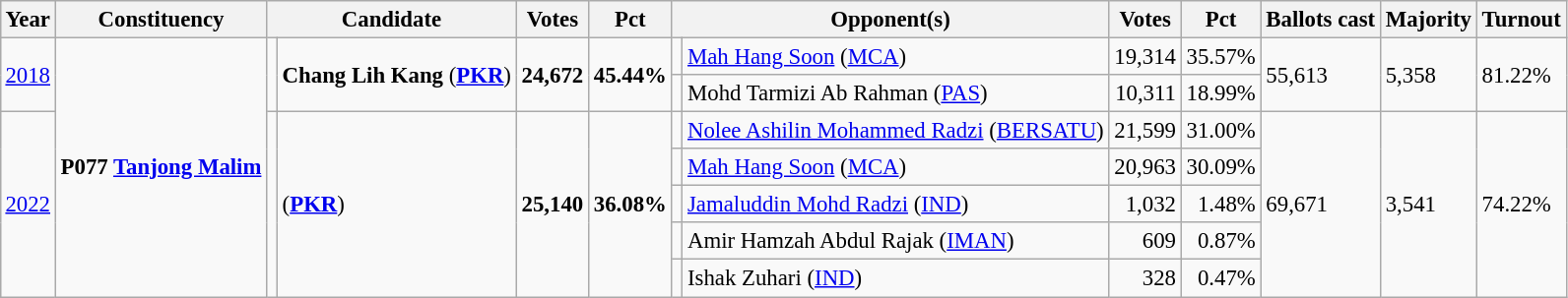<table class="wikitable" style="margin:0.5em ; font-size:95%">
<tr>
<th>Year</th>
<th>Constituency</th>
<th colspan=2>Candidate</th>
<th>Votes</th>
<th>Pct</th>
<th colspan=2>Opponent(s)</th>
<th>Votes</th>
<th>Pct</th>
<th>Ballots cast</th>
<th>Majority</th>
<th>Turnout</th>
</tr>
<tr>
<td rowspan=2><a href='#'>2018</a></td>
<td rowspan=7><strong>P077 <a href='#'>Tanjong Malim</a></strong></td>
<td rowspan=2 ></td>
<td rowspan=2><strong>Chang Lih Kang</strong> (<a href='#'><strong>PKR</strong></a>)</td>
<td rowspan=2 align="right"><strong>24,672</strong></td>
<td rowspan=2><strong>45.44%</strong></td>
<td></td>
<td><a href='#'>Mah Hang Soon</a> (<a href='#'>MCA</a>)</td>
<td align="right">19,314</td>
<td>35.57%</td>
<td rowspan=2>55,613</td>
<td rowspan=2>5,358</td>
<td rowspan=2>81.22%</td>
</tr>
<tr>
<td></td>
<td>Mohd Tarmizi Ab Rahman (<a href='#'>PAS</a>)</td>
<td align="right">10,311</td>
<td>18.99%</td>
</tr>
<tr>
<td rowspan=5><a href='#'>2022</a></td>
<td rowspan=5 ></td>
<td rowspan=5> (<a href='#'><strong>PKR</strong></a>)</td>
<td rowspan=5 align="right"><strong>25,140</strong></td>
<td rowspan=5><strong>36.08%</strong></td>
<td bgcolor=></td>
<td><a href='#'>Nolee Ashilin Mohammed Radzi</a> (<a href='#'>BERSATU</a>)</td>
<td align="right">21,599</td>
<td>31.00%</td>
<td rowspan=5>69,671</td>
<td rowspan=5>3,541</td>
<td rowspan=5>74.22%</td>
</tr>
<tr>
<td></td>
<td><a href='#'>Mah Hang Soon</a> (<a href='#'>MCA</a>)</td>
<td align="right">20,963</td>
<td>30.09%</td>
</tr>
<tr>
<td></td>
<td><a href='#'>Jamaluddin Mohd Radzi</a> (<a href='#'>IND</a>)</td>
<td align="right">1,032</td>
<td align="right">1.48%</td>
</tr>
<tr>
<td bgcolor=></td>
<td>Amir Hamzah Abdul Rajak (<a href='#'>IMAN</a>)</td>
<td align="right">609</td>
<td align="right">0.87%</td>
</tr>
<tr>
<td></td>
<td>Ishak Zuhari (<a href='#'>IND</a>)</td>
<td align="right">328</td>
<td align="right">0.47%</td>
</tr>
</table>
